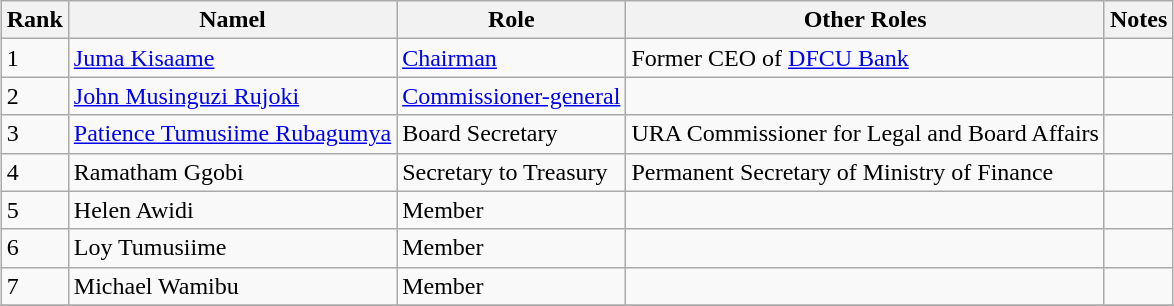<table class="wikitable sortable" style="margin: 0.5em auto">
<tr>
<th>Rank</th>
<th>Namel</th>
<th>Role</th>
<th>Other Roles</th>
<th>Notes</th>
</tr>
<tr>
<td>1</td>
<td><a href='#'>Juma Kisaame</a></td>
<td><a href='#'>Chairman</a></td>
<td>Former CEO of <a href='#'>DFCU Bank</a></td>
<td></td>
</tr>
<tr>
<td>2</td>
<td><a href='#'>John Musinguzi Rujoki</a></td>
<td><a href='#'>Commissioner-general</a></td>
<td></td>
<td></td>
</tr>
<tr>
<td>3</td>
<td><a href='#'>Patience Tumusiime Rubagumya</a></td>
<td>Board Secretary</td>
<td>URA Commissioner for Legal and Board Affairs</td>
<td></td>
</tr>
<tr>
<td>4</td>
<td>Ramatham Ggobi</td>
<td>Secretary to Treasury</td>
<td>Permanent Secretary of Ministry of Finance</td>
<td></td>
</tr>
<tr>
<td>5</td>
<td>Helen Awidi</td>
<td>Member</td>
<td></td>
<td></td>
</tr>
<tr>
<td>6</td>
<td>Loy Tumusiime</td>
<td>Member</td>
<td></td>
<td></td>
</tr>
<tr>
<td>7</td>
<td>Michael Wamibu</td>
<td>Member</td>
<td></td>
<td></td>
</tr>
<tr>
</tr>
</table>
